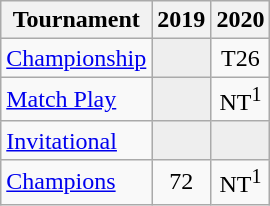<table class="wikitable" style="text-align:center;">
<tr>
<th>Tournament</th>
<th>2019</th>
<th>2020</th>
</tr>
<tr>
<td align="left"><a href='#'>Championship</a></td>
<td style="background:#eeeeee;"></td>
<td>T26</td>
</tr>
<tr>
<td align="left"><a href='#'>Match Play</a></td>
<td style="background:#eeeeee;"></td>
<td>NT<sup>1</sup></td>
</tr>
<tr>
<td align="left"><a href='#'>Invitational</a></td>
<td style="background:#eeeeee;"></td>
<td style="background:#eeeeee;"></td>
</tr>
<tr>
<td align="left"><a href='#'>Champions</a></td>
<td>72</td>
<td>NT<sup>1</sup></td>
</tr>
</table>
